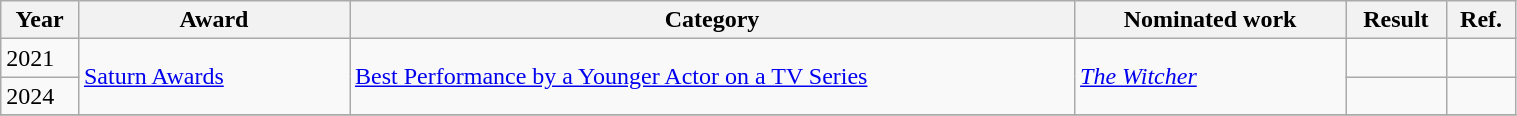<table width="80%" class="wikitable">
<tr>
<th width="10">Year</th>
<th width="130">Award</th>
<th width="360">Category</th>
<th width="130">Nominated work</th>
<th width="30">Result</th>
<th width="10">Ref.</th>
</tr>
<tr>
<td>2021</td>
<td rowspan="2"><a href='#'>Saturn Awards</a></td>
<td rowspan="2"><a href='#'>Best Performance by a Younger Actor on a TV Series</a></td>
<td rowspan="2"><em><a href='#'>The Witcher</a></em></td>
<td></td>
<td></td>
</tr>
<tr>
<td>2024</td>
<td></td>
<td></td>
</tr>
<tr>
</tr>
</table>
